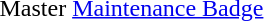<table>
<tr>
<td></td>
<td>Master <a href='#'>Maintenance Badge</a></td>
</tr>
<tr>
</tr>
</table>
